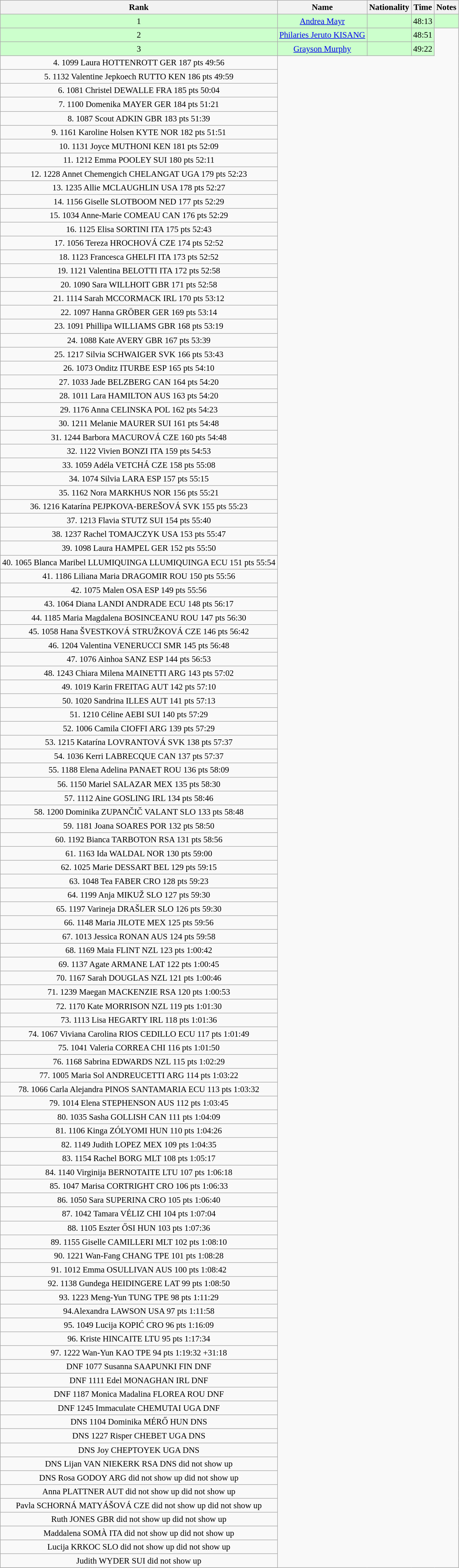<table class="wikitable sortable" style="text-align:center;font-size:95%">
<tr>
<th>Rank</th>
<th>Name</th>
<th>Nationality</th>
<th>Time</th>
<th>Notes</th>
</tr>
<tr bgcolor=ccffcc>
<td>1</td>
<td><a href='#'>Andrea Mayr</a></td>
<td></td>
<td>48:13</td>
<td></td>
</tr>
<tr bgcolor=ccffcc>
<td>2</td>
<td><a href='#'>Philaries Jeruto KISANG</a></td>
<td></td>
<td>48:51</td>
</tr>
<tr bgcolor=ccffcc>
<td>3</td>
<td><a href='#'>Grayson Murphy</a></td>
<td></td>
<td>49:22</td>
</tr>
<tr>
<td>4.	1099	Laura HOTTENROTT		GER	187 pts	49:56</td>
</tr>
<tr>
<td>5.	1132	Valentine Jepkoech RUTTO		KEN	186 pts	49:59</td>
</tr>
<tr>
<td>6.	1081	Christel DEWALLE		FRA	185 pts	50:04</td>
</tr>
<tr>
<td>7.	1100	Domenika MAYER		GER	184 pts	51:21</td>
</tr>
<tr>
<td>8.	1087	Scout ADKIN		GBR	183 pts	51:39</td>
</tr>
<tr>
<td>9.	1161	Karoline Holsen KYTE		NOR	182 pts	51:51</td>
</tr>
<tr>
<td>10.	1131	Joyce MUTHONI		KEN	181 pts	52:09</td>
</tr>
<tr>
<td>11.	1212	Emma POOLEY		SUI	180 pts	52:11</td>
</tr>
<tr>
<td>12.	1228	Annet Chemengich CHELANGAT		UGA	179 pts	52:23</td>
</tr>
<tr>
<td>13.	1235	Allie MCLAUGHLIN		USA	178 pts	52:27</td>
</tr>
<tr>
<td>14.	1156	Giselle SLOTBOOM		NED	177 pts	52:29</td>
</tr>
<tr>
<td>15.	1034	Anne-Marie COMEAU		CAN	176 pts	52:29</td>
</tr>
<tr>
<td>16.	1125	Elisa SORTINI		ITA	175 pts	52:43</td>
</tr>
<tr>
<td>17.	1056	Tereza HROCHOVÁ		CZE	174 pts	52:52</td>
</tr>
<tr>
<td>18.	1123	Francesca GHELFI		ITA	173 pts	52:52</td>
</tr>
<tr>
<td>19.	1121	Valentina BELOTTI		ITA	172 pts	52:58</td>
</tr>
<tr>
<td>20.	1090	Sara WILLHOIT		GBR	171 pts	52:58</td>
</tr>
<tr>
<td>21.	1114	Sarah MCCORMACK		IRL	170 pts	53:12</td>
</tr>
<tr>
<td>22.	1097	Hanna GRÖBER		GER	169 pts	53:14</td>
</tr>
<tr>
<td>23.	1091	Phillipa WILLIAMS		GBR	168 pts	53:19</td>
</tr>
<tr>
<td>24.	1088	Kate AVERY		GBR	167 pts	53:39</td>
</tr>
<tr>
<td>25.	1217	Silvia SCHWAIGER		SVK	166 pts	53:43</td>
</tr>
<tr>
<td>26.	1073	Onditz ITURBE		ESP	165 pts	54:10</td>
</tr>
<tr>
<td>27.	1033	Jade BELZBERG		CAN	164 pts	54:20</td>
</tr>
<tr>
<td>28.	1011	Lara HAMILTON		AUS	163 pts	54:20</td>
</tr>
<tr>
<td>29.	1176	Anna CELINSKA		POL	162 pts	54:23</td>
</tr>
<tr>
<td>30.	1211	Melanie MAURER		SUI	161 pts	54:48</td>
</tr>
<tr>
<td>31.	1244	Barbora MACUROVÁ		CZE	160 pts	54:48</td>
</tr>
<tr>
<td>32.	1122	Vivien BONZI		ITA	159 pts	54:53</td>
</tr>
<tr>
<td>33.	1059	Adéla VETCHÁ		CZE	158 pts	55:08</td>
</tr>
<tr>
<td>34.	1074	Silvia LARA		ESP	157 pts	55:15</td>
</tr>
<tr>
<td>35.	1162	Nora MARKHUS		NOR	156 pts	55:21</td>
</tr>
<tr>
<td>36.	1216	Katarína PEJPKOVA-BEREŠOVÁ		SVK	155 pts	55:23</td>
</tr>
<tr>
<td>37.	1213	Flavia STUTZ		SUI	154 pts	55:40</td>
</tr>
<tr>
<td>38.	1237	Rachel TOMAJCZYK		USA	153 pts	55:47</td>
</tr>
<tr>
<td>39.	1098	Laura HAMPEL		GER	152 pts	55:50</td>
</tr>
<tr>
<td>40.	1065	Blanca Maribel LLUMIQUINGA LLUMIQUINGA		ECU	151 pts	55:54</td>
</tr>
<tr>
<td>41.	1186	Liliana Maria DRAGOMIR		ROU	150 pts	55:56</td>
</tr>
<tr>
<td>42.	1075	Malen OSA		ESP	149 pts	55:56</td>
</tr>
<tr>
<td>43.	1064	Diana LANDI ANDRADE		ECU	148 pts	56:17</td>
</tr>
<tr>
<td>44.	1185	Maria Magdalena BOSINCEANU		ROU	147 pts	56:30</td>
</tr>
<tr>
<td>45.	1058	Hana ŠVESTKOVÁ STRUŽKOVÁ		CZE	146 pts	56:42</td>
</tr>
<tr>
<td>46.	1204	Valentina VENERUCCI		SMR	145 pts	56:48</td>
</tr>
<tr>
<td>47.	1076	Ainhoa SANZ		ESP	144 pts	56:53</td>
</tr>
<tr>
<td>48.	1243	Chiara Milena MAINETTI		ARG	143 pts	57:02</td>
</tr>
<tr>
<td>49.	1019	Karin FREITAG		AUT	142 pts	57:10</td>
</tr>
<tr>
<td>50.	1020	Sandrina ILLES		AUT	141 pts	57:13</td>
</tr>
<tr>
<td>51.	1210	Céline AEBI		SUI	140 pts	57:29</td>
</tr>
<tr>
<td>52.	1006	Camila CIOFFI		ARG	139 pts	57:29</td>
</tr>
<tr>
<td>53.	1215	Katarína LOVRANTOVÁ		SVK	138 pts	57:37</td>
</tr>
<tr>
<td>54.	1036	Kerri LABRECQUE		CAN	137 pts	57:37</td>
</tr>
<tr>
<td>55.	1188	Elena Adelina PANAET		ROU	136 pts	58:09</td>
</tr>
<tr>
<td>56.	1150	Mariel SALAZAR		MEX	135 pts	58:30</td>
</tr>
<tr>
<td>57.	1112	Aine GOSLING		IRL	134 pts	58:46</td>
</tr>
<tr>
<td>58.	1200	Dominika ZUPANČIČ VALANT		SLO	133 pts	58:48</td>
</tr>
<tr>
<td>59.	1181	Joana SOARES		POR	132 pts	58:50</td>
</tr>
<tr>
<td>60.	1192	Bianca TARBOTON		RSA	131 pts	58:56</td>
</tr>
<tr>
<td>61.	1163	Ida WALDAL		NOR	130 pts	59:00</td>
</tr>
<tr>
<td>62.	1025	Marie DESSART		BEL	129 pts	59:15</td>
</tr>
<tr>
<td>63.	1048	Tea FABER		CRO	128 pts	59:23</td>
</tr>
<tr>
<td>64.	1199	Anja MIKUŽ		SLO	127 pts	59:30</td>
</tr>
<tr>
<td>65.	1197	Varineja DRAŠLER		SLO	126 pts	59:30</td>
</tr>
<tr>
<td>66.	1148	Maria JILOTE		MEX	125 pts	59:56</td>
</tr>
<tr>
<td>67.	1013	Jessica RONAN		AUS	124 pts	59:58</td>
</tr>
<tr>
<td>68.	1169	Maia FLINT		NZL	123 pts	1:00:42</td>
</tr>
<tr>
<td>69.	1137	Agate ARMANE		LAT	122 pts	1:00:45</td>
</tr>
<tr>
<td>70.	1167	Sarah DOUGLAS		NZL	121 pts	1:00:46</td>
</tr>
<tr>
<td>71.	1239	Maegan MACKENZIE		RSA	120 pts	1:00:53</td>
</tr>
<tr>
<td>72.	1170	Kate MORRISON		NZL	119 pts	1:01:30</td>
</tr>
<tr>
<td>73.	1113	Lisa HEGARTY		IRL	118 pts	1:01:36</td>
</tr>
<tr>
<td>74.	1067	Viviana Carolina RIOS CEDILLO		ECU	117 pts	1:01:49</td>
</tr>
<tr>
<td>75.	1041	Valeria CORREA		CHI	116 pts	1:01:50</td>
</tr>
<tr>
<td>76.	1168	Sabrina EDWARDS		NZL	115 pts	1:02:29</td>
</tr>
<tr>
<td>77.	1005	Maria Sol ANDREUCETTI		ARG	114 pts	1:03:22</td>
</tr>
<tr>
<td>78.	1066	Carla Alejandra PINOS SANTAMARIA		ECU	113 pts	1:03:32</td>
</tr>
<tr>
<td>79.	1014	Elena STEPHENSON		AUS	112 pts	1:03:45</td>
</tr>
<tr>
<td>80.	1035	Sasha GOLLISH		CAN	111 pts	1:04:09</td>
</tr>
<tr>
<td>81.	1106	Kinga ZÓLYOMI		HUN	110 pts	1:04:26</td>
</tr>
<tr>
<td>82.	1149	Judith LOPEZ		MEX	109 pts	1:04:35</td>
</tr>
<tr>
<td>83.	1154	Rachel BORG		MLT	108 pts	1:05:17</td>
</tr>
<tr>
<td>84.	1140	Virginija BERNOTAITE		LTU	107 pts	1:06:18</td>
</tr>
<tr>
<td>85.	1047	Marisa CORTRIGHT		CRO	106 pts	1:06:33</td>
</tr>
<tr>
<td>86.	1050	Sara SUPERINA		CRO	105 pts	1:06:40</td>
</tr>
<tr>
<td>87.	1042	Tamara VÉLIZ		CHI	104 pts	1:07:04</td>
</tr>
<tr>
<td>88.	1105	Eszter ŐSI		HUN	103 pts	1:07:36</td>
</tr>
<tr>
<td>89.	1155	Giselle CAMILLERI		MLT	102 pts	1:08:10</td>
</tr>
<tr>
<td>90.	1221	Wan-Fang CHANG		TPE	101 pts	1:08:28</td>
</tr>
<tr>
<td>91.	1012	Emma OSULLIVAN		AUS	100 pts	1:08:42</td>
</tr>
<tr>
<td>92.	1138	Gundega HEIDINGERE		LAT	99 pts	1:08:50</td>
</tr>
<tr>
<td>93.	1223	Meng-Yun TUNG		TPE	98 pts	1:11:29</td>
</tr>
<tr>
<td>94.Alexandra LAWSON		USA	97 pts	1:11:58</td>
</tr>
<tr>
<td>95.	1049	Lucija KOPIĆ		CRO	96 pts	1:16:09</td>
</tr>
<tr>
<td>96.	Kriste HINCAITE		LTU	95 pts	1:17:34</td>
</tr>
<tr>
<td>97.	1222	Wan-Yun KAO		TPE	94 pts	1:19:32	+31:18</td>
</tr>
<tr>
<td>DNF	1077	Susanna SAAPUNKI		FIN	 	DNF</td>
</tr>
<tr>
<td>DNF	1111	Edel MONAGHAN		IRL	 	DNF</td>
</tr>
<tr>
<td>DNF	1187	Monica Madalina FLOREA		ROU	 	DNF</td>
</tr>
<tr>
<td>DNF 1245	Immaculate CHEMUTAI		UGA	 	DNF</td>
</tr>
<tr>
<td>DNS	1104	Dominika MÉRŐ		HUN	 	DNS</td>
</tr>
<tr>
<td>DNS	1227	Risper CHEBET		UGA	 	DNS</td>
</tr>
<tr>
<td>DNS Joy CHEPTOYEK		UGA	 	DNS</td>
</tr>
<tr>
<td>DNS Lijan VAN NIEKERK		RSA	 	DNS did not show up</td>
</tr>
<tr>
<td>DNS Rosa GODOY		ARG	 	did not show up did not show up</td>
</tr>
<tr>
<td>Anna PLATTNER		AUT	 	did not show up did not show up</td>
</tr>
<tr>
<td>Pavla SCHORNÁ MATYÁŠOVÁ		CZE	 	did not show up did not show up</td>
</tr>
<tr>
<td>Ruth JONES		GBR	 	did not show up did not show up</td>
</tr>
<tr>
<td>Maddalena SOMÀ		ITA	 	did not show up did not show up</td>
</tr>
<tr>
<td>Lucija KRKOC		SLO	 	did not show up did not show up</td>
</tr>
<tr>
<td>Judith WYDER		SUI	 	did not show up</td>
</tr>
<tr>
</tr>
</table>
